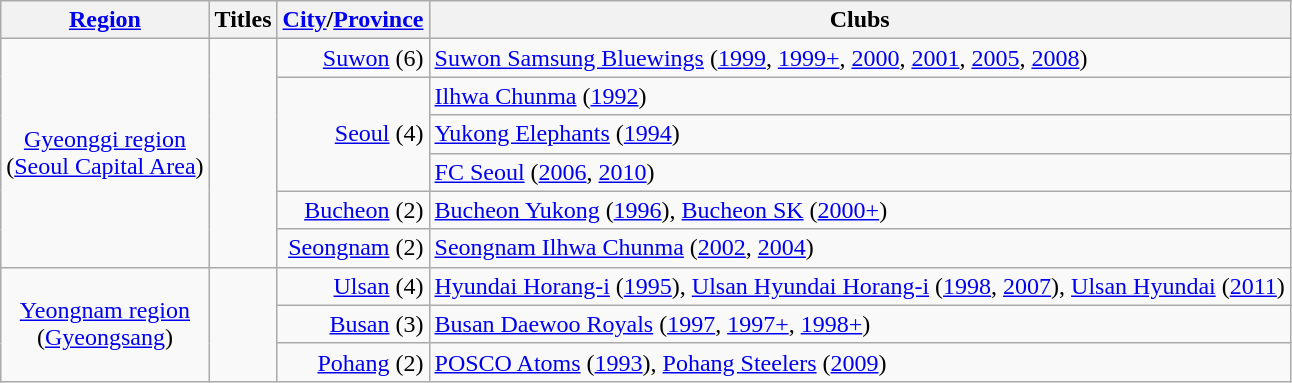<table class="wikitable">
<tr>
<th><a href='#'>Region</a></th>
<th>Titles</th>
<th><a href='#'>City</a>/<a href='#'>Province</a></th>
<th>Clubs</th>
</tr>
<tr>
<td align="center" rowspan="6"><a href='#'>Gyeonggi region</a><br> (<a href='#'>Seoul Capital Area</a>)</td>
<td rowspan="6"></td>
<td align="right"><a href='#'>Suwon</a> (6)</td>
<td><a href='#'>Suwon Samsung Bluewings</a> (<a href='#'>1999</a>, <a href='#'>1999+</a>, <a href='#'>2000</a>, <a href='#'>2001</a>, <a href='#'>2005</a>, <a href='#'>2008</a>)</td>
</tr>
<tr>
<td align="right" rowspan="3"><a href='#'>Seoul</a> (4)</td>
<td><a href='#'>Ilhwa Chunma</a> (<a href='#'>1992</a>)</td>
</tr>
<tr>
<td><a href='#'>Yukong Elephants</a> (<a href='#'>1994</a>)</td>
</tr>
<tr>
<td><a href='#'>FC Seoul</a> (<a href='#'>2006</a>, <a href='#'>2010</a>)</td>
</tr>
<tr>
<td align="right"><a href='#'>Bucheon</a> (2)</td>
<td><a href='#'>Bucheon Yukong</a> (<a href='#'>1996</a>), <a href='#'>Bucheon SK</a> (<a href='#'>2000+</a>)</td>
</tr>
<tr>
<td align="right"><a href='#'>Seongnam</a> (2)</td>
<td><a href='#'>Seongnam Ilhwa Chunma</a> (<a href='#'>2002</a>, <a href='#'>2004</a>)</td>
</tr>
<tr>
<td align="center" rowspan="3"><a href='#'>Yeongnam region</a><br>(<a href='#'>Gyeongsang</a>)</td>
<td rowspan="3"></td>
<td align="right"><a href='#'>Ulsan</a> (4)</td>
<td><a href='#'>Hyundai Horang-i</a> (<a href='#'>1995</a>), <a href='#'>Ulsan Hyundai Horang-i</a> (<a href='#'>1998</a>, <a href='#'>2007</a>), <a href='#'>Ulsan Hyundai</a> (<a href='#'>2011</a>)</td>
</tr>
<tr>
<td align="right"><a href='#'>Busan</a> (3)</td>
<td><a href='#'>Busan Daewoo Royals</a> (<a href='#'>1997</a>, <a href='#'>1997+</a>, <a href='#'>1998+</a>)</td>
</tr>
<tr>
<td align="right"><a href='#'>Pohang</a> (2)</td>
<td><a href='#'>POSCO Atoms</a> (<a href='#'>1993</a>), <a href='#'>Pohang Steelers</a> (<a href='#'>2009</a>)</td>
</tr>
</table>
